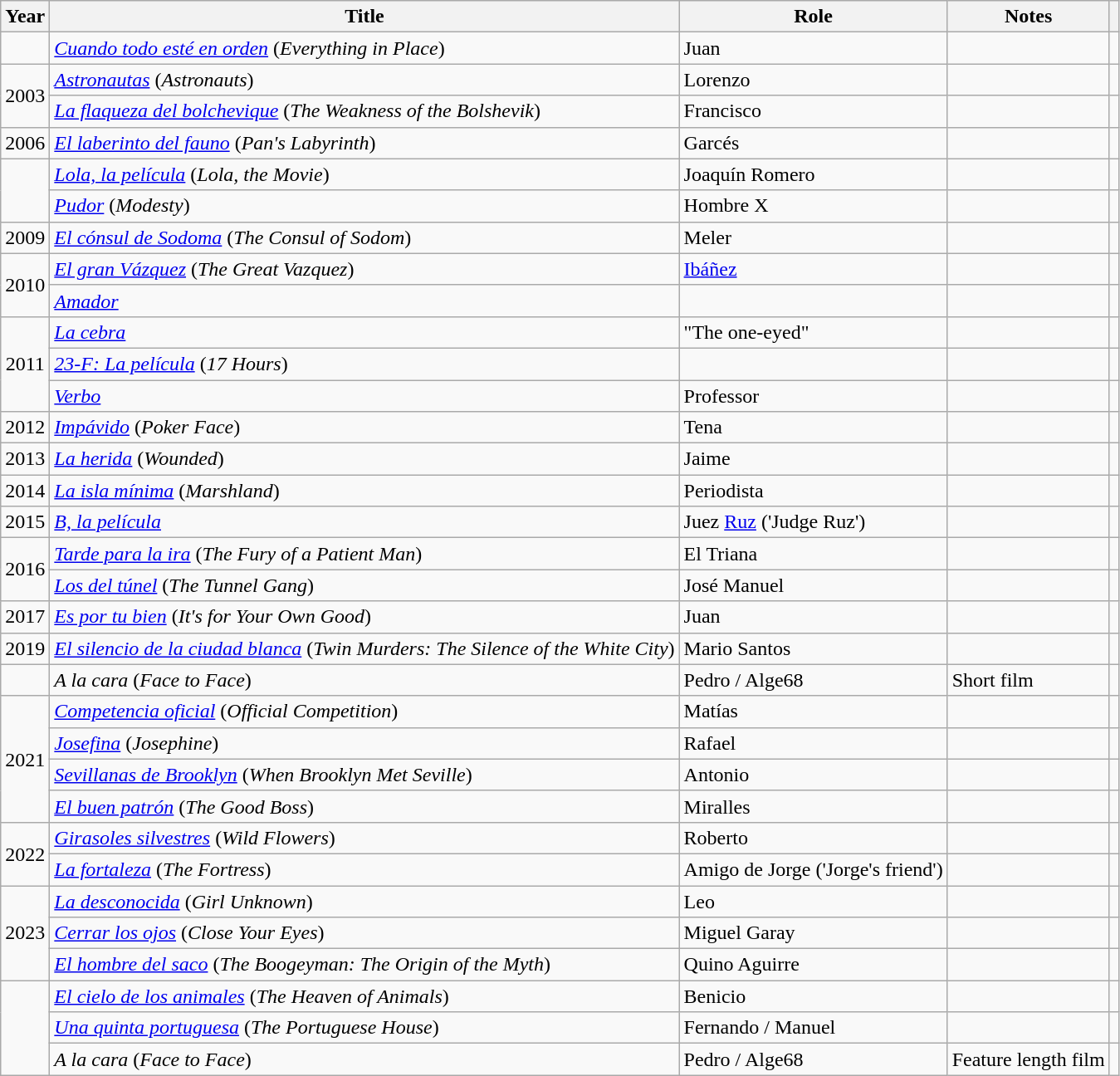<table class="wikitable sortable">
<tr>
<th>Year</th>
<th>Title</th>
<th>Role</th>
<th class="unsortable">Notes</th>
<th class="unsortable"></th>
</tr>
<tr>
<td></td>
<td><em><a href='#'>Cuando todo esté en orden</a></em> (<em>Everything in Place</em>)</td>
<td>Juan</td>
<td></td>
<td></td>
</tr>
<tr>
<td rowspan = "2" align = "center">2003</td>
<td><em><a href='#'>Astronautas</a></em> (<em>Astronauts</em>)</td>
<td>Lorenzo</td>
<td></td>
<td align = "center"></td>
</tr>
<tr>
<td><em><a href='#'>La flaqueza del bolchevique</a></em> (<em>The Weakness of the Bolshevik</em>)</td>
<td>Francisco</td>
<td></td>
<td align = "center"></td>
</tr>
<tr>
<td align = "center">2006</td>
<td><em><a href='#'>El laberinto del fauno</a></em> (<em>Pan's Labyrinth</em>)</td>
<td>Garcés</td>
<td></td>
<td align = "center"></td>
</tr>
<tr>
<td rowspan = "2"></td>
<td><em><a href='#'>Lola, la película</a></em> (<em>Lola, the Movie</em>)</td>
<td>Joaquín Romero</td>
<td></td>
<td></td>
</tr>
<tr>
<td><em><a href='#'>Pudor</a></em> (<em>Modesty</em>)</td>
<td>Hombre X</td>
<td></td>
<td align = "center"></td>
</tr>
<tr>
<td align = "center">2009</td>
<td><em><a href='#'>El cónsul de Sodoma</a></em> (<em>The Consul of Sodom</em>)</td>
<td>Meler</td>
<td></td>
<td align = "center"></td>
</tr>
<tr>
<td align = "center" rowspan = "2">2010</td>
<td><em><a href='#'>El gran Vázquez</a></em> (<em>The Great Vazquez</em>)</td>
<td><a href='#'>Ibáñez</a></td>
<td></td>
<td align = "center"></td>
</tr>
<tr>
<td><em><a href='#'>Amador</a></em></td>
<td></td>
<td></td>
<td></td>
</tr>
<tr>
<td rowspan="3" align = "center">2011</td>
<td><em><a href='#'>La cebra</a></em></td>
<td>"The one-eyed"</td>
<td></td>
<td></td>
</tr>
<tr>
<td><em><a href='#'>23-F: La película</a></em> (<em>17 Hours</em>)</td>
<td></td>
<td></td>
<td align="center"></td>
</tr>
<tr>
<td><em><a href='#'>Verbo</a></em></td>
<td>Professor</td>
<td></td>
<td></td>
</tr>
<tr>
<td align = "center">2012</td>
<td><em><a href='#'>Impávido</a></em> (<em>Poker Face</em>)</td>
<td>Tena</td>
<td></td>
<td align = "center"></td>
</tr>
<tr>
<td align = "center">2013</td>
<td><em><a href='#'>La herida</a></em> (<em>Wounded</em>)</td>
<td>Jaime</td>
<td></td>
<td align = "center"></td>
</tr>
<tr>
<td align = "center">2014</td>
<td><em><a href='#'>La isla mínima</a></em> (<em>Marshland</em>)</td>
<td>Periodista</td>
<td></td>
<td align = "center"></td>
</tr>
<tr>
<td align = "center">2015</td>
<td><em><a href='#'>B, la película</a></em></td>
<td>Juez <a href='#'>Ruz</a> ('Judge Ruz')</td>
<td></td>
<td align = "center"></td>
</tr>
<tr>
<td align = "center" rowspan = "2">2016</td>
<td><em><a href='#'>Tarde para la ira</a></em> (<em>The Fury of a Patient Man</em>)</td>
<td>El Triana</td>
<td></td>
<td align = "center"></td>
</tr>
<tr>
<td><em><a href='#'>Los del túnel</a></em> (<em>The Tunnel Gang</em>)</td>
<td>José Manuel</td>
<td></td>
<td align = "center"></td>
</tr>
<tr>
<td align = "center">2017</td>
<td><em><a href='#'>Es por tu bien</a></em> (<em>It's for Your Own Good</em>)</td>
<td>Juan</td>
<td></td>
<td align="center"></td>
</tr>
<tr>
<td align = "center">2019</td>
<td><em><a href='#'>El silencio de la ciudad blanca</a></em> (<em>Twin Murders: The Silence of the White City</em>)</td>
<td>Mario Santos</td>
<td></td>
<td align = "center"></td>
</tr>
<tr>
<td></td>
<td><em>A la cara</em> (<em>Face to Face</em>)</td>
<td>Pedro / Alge68</td>
<td>Short film</td>
<td></td>
</tr>
<tr>
<td align = "center" rowspan = "4">2021</td>
<td><em><a href='#'>Competencia oficial</a></em> (<em>Official Competition</em>)</td>
<td>Matías</td>
<td></td>
<td align = "center"></td>
</tr>
<tr>
<td><em><a href='#'>Josefina</a></em> (<em>Josephine</em>)</td>
<td>Rafael</td>
<td></td>
<td align = "center"></td>
</tr>
<tr>
<td><em><a href='#'>Sevillanas de Brooklyn</a></em> (<em>When Brooklyn Met Seville</em>)</td>
<td>Antonio</td>
<td></td>
<td align = "center"></td>
</tr>
<tr>
<td><em><a href='#'>El buen patrón</a></em> (<em>The Good Boss</em>)</td>
<td>Miralles</td>
<td></td>
<td align = "center"></td>
</tr>
<tr>
<td rowspan = "2" align = "center">2022</td>
<td><em><a href='#'>Girasoles silvestres</a></em> (<em>Wild Flowers</em>)</td>
<td>Roberto</td>
<td></td>
<td align = "center"></td>
</tr>
<tr>
<td><em><a href='#'>La fortaleza</a></em> (<em>The Fortress</em>)</td>
<td>Amigo de Jorge ('Jorge's friend')</td>
<td></td>
<td align = "center"></td>
</tr>
<tr>
<td rowspan = "3" align = "center">2023</td>
<td><em><a href='#'>La desconocida</a></em> (<em>Girl Unknown</em>)</td>
<td>Leo</td>
<td></td>
<td align = "center"></td>
</tr>
<tr>
<td><em><a href='#'>Cerrar los ojos</a></em> (<em>Close Your Eyes</em>)</td>
<td>Miguel Garay</td>
<td></td>
<td align = "center"></td>
</tr>
<tr>
<td><em><a href='#'>El hombre del saco</a></em> (<em>The Boogeyman: The Origin of the Myth</em>)</td>
<td>Quino Aguirre</td>
<td></td>
<td></td>
</tr>
<tr>
<td rowspan = "3"></td>
<td><em><a href='#'>El cielo de los animales</a></em> (<em>The Heaven of Animals</em>)</td>
<td>Benicio</td>
<td></td>
<td align = "center"></td>
</tr>
<tr>
<td><em><a href='#'>Una quinta portuguesa</a></em> (<em>The Portuguese House</em>)</td>
<td>Fernando / Manuel</td>
<td></td>
<td></td>
</tr>
<tr>
<td><em>A la cara</em> (<em>Face to Face</em>)</td>
<td>Pedro / Alge68</td>
<td>Feature length film</td>
<td {{center></td>
</tr>
</table>
